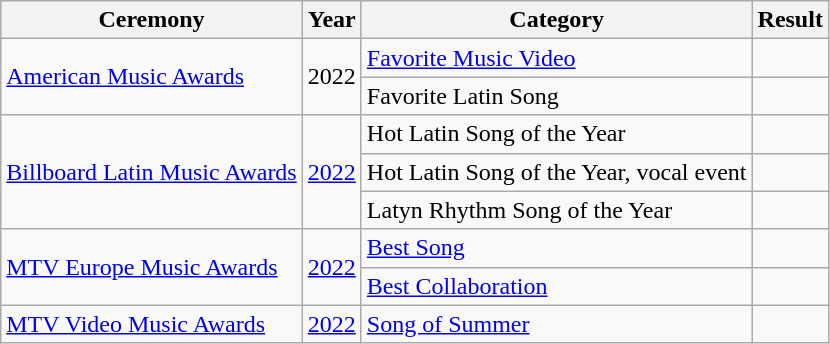<table class="wikitable">
<tr>
<th>Ceremony</th>
<th>Year</th>
<th>Category</th>
<th>Result</th>
</tr>
<tr>
<td rowspan="2"><a href='#'>American Music Awards</a></td>
<td rowspan="2">2022</td>
<td><a href='#'>Favorite Music Video</a></td>
<td></td>
</tr>
<tr>
<td>Favorite Latin Song</td>
<td></td>
</tr>
<tr>
<td rowspan="3"><a href='#'>Billboard Latin Music Awards</a></td>
<td rowspan="3"><a href='#'>2022</a></td>
<td>Hot Latin Song of the Year</td>
<td></td>
</tr>
<tr>
<td>Hot Latin Song of the Year, vocal event</td>
<td></td>
</tr>
<tr>
<td>Latyn Rhythm Song of the Year</td>
<td></td>
</tr>
<tr>
<td rowspan="2"><a href='#'>MTV Europe Music Awards</a></td>
<td rowspan="2"><a href='#'>2022</a></td>
<td><a href='#'>Best Song</a></td>
<td></td>
</tr>
<tr>
<td><a href='#'>Best Collaboration</a></td>
<td></td>
</tr>
<tr>
<td><a href='#'>MTV Video Music Awards</a></td>
<td><a href='#'>2022</a></td>
<td><a href='#'>Song of Summer</a></td>
<td></td>
</tr>
</table>
